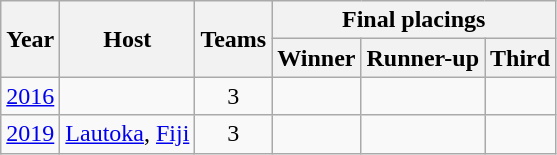<table class="wikitable">
<tr>
<th rowspan="2">Year</th>
<th rowspan="2">Host</th>
<th rowspan="2">Teams</th>
<th colspan="3">Final placings</th>
</tr>
<tr>
<th>Winner</th>
<th>Runner-up</th>
<th>Third</th>
</tr>
<tr>
<td><a href='#'>2016</a></td>
<td align="center"></td>
<td align="center">3</td>
<td></td>
<td></td>
<td></td>
</tr>
<tr>
<td><a href='#'>2019</a></td>
<td align="center"><a href='#'>Lautoka</a>, <a href='#'>Fiji</a></td>
<td align="center">3</td>
<td></td>
<td></td>
<td></td>
</tr>
</table>
